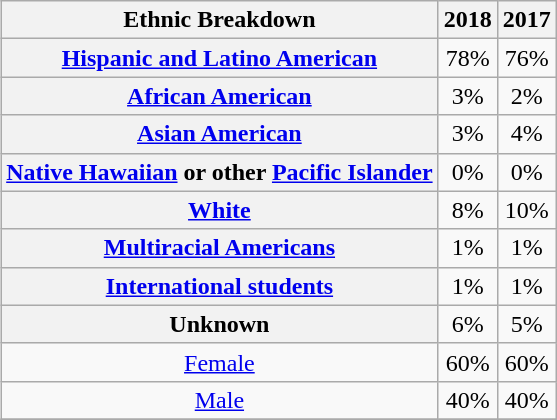<table class="wikitable" style="text-align:center; float:right; margin-left:2em; margin:auto;">
<tr>
<th><strong>Ethnic Breakdown</strong></th>
<th><strong>2018</strong></th>
<th><strong>2017</strong></th>
</tr>
<tr>
<th><a href='#'>Hispanic and Latino American</a></th>
<td>78%</td>
<td>76%</td>
</tr>
<tr>
<th><a href='#'>African American</a></th>
<td>3%</td>
<td>2%</td>
</tr>
<tr>
<th><a href='#'>Asian American</a></th>
<td>3%</td>
<td>4%</td>
</tr>
<tr>
<th><a href='#'>Native Hawaiian</a> or other <a href='#'>Pacific Islander</a></th>
<td>0%</td>
<td>0%</td>
</tr>
<tr>
<th><a href='#'>White</a></th>
<td>8%</td>
<td>10%</td>
</tr>
<tr>
<th><a href='#'>Multiracial Americans</a></th>
<td>1%</td>
<td>1%</td>
</tr>
<tr>
<th><a href='#'>International students</a></th>
<td>1%</td>
<td>1%</td>
</tr>
<tr>
<th>Unknown</th>
<td>6%</td>
<td>5%</td>
</tr>
<tr>
<td><a href='#'>Female</a></td>
<td>60%</td>
<td>60%</td>
</tr>
<tr>
<td><a href='#'>Male</a></td>
<td>40%</td>
<td>40%</td>
</tr>
<tr>
</tr>
</table>
